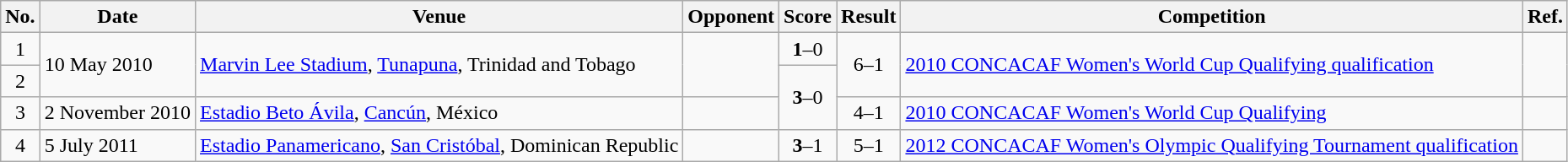<table class="wikitable">
<tr>
<th>No.</th>
<th>Date</th>
<th>Venue</th>
<th>Opponent</th>
<th>Score</th>
<th>Result</th>
<th>Competition</th>
<th>Ref.</th>
</tr>
<tr>
<td style="text-align:center;">1</td>
<td rowspan=2>10 May 2010</td>
<td rowspan=2><a href='#'>Marvin Lee Stadium</a>, <a href='#'>Tunapuna</a>, Trinidad and Tobago</td>
<td rowspan=2></td>
<td style="text-align:center;"><strong>1</strong>–0</td>
<td rowspan=2 style="text-align:center;">6–1</td>
<td rowspan=2><a href='#'>2010 CONCACAF Women's World Cup Qualifying qualification</a></td>
<td rowspan=2></td>
</tr>
<tr style="text-align:center;">
<td>2</td>
<td rowspan=2><strong>3</strong>–0</td>
</tr>
<tr>
<td style="text-align:center;">3</td>
<td>2 November 2010</td>
<td><a href='#'>Estadio Beto Ávila</a>, <a href='#'>Cancún</a>, México</td>
<td></td>
<td style="text-align:center;">4–1</td>
<td><a href='#'>2010 CONCACAF Women's World Cup Qualifying</a></td>
<td></td>
</tr>
<tr>
<td style="text-align:center;">4</td>
<td>5 July 2011</td>
<td><a href='#'>Estadio Panamericano</a>, <a href='#'>San Cristóbal</a>, Dominican Republic</td>
<td></td>
<td style="text-align:center;"><strong>3</strong>–1</td>
<td style="text-align:center;">5–1</td>
<td><a href='#'>2012 CONCACAF Women's Olympic Qualifying Tournament qualification</a></td>
<td></td>
</tr>
</table>
